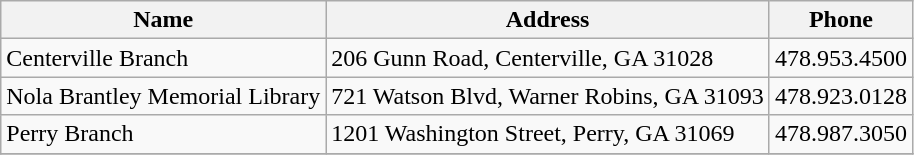<table class="wikitable">
<tr>
<th>Name</th>
<th>Address</th>
<th>Phone</th>
</tr>
<tr>
<td>Centerville Branch</td>
<td>206 Gunn Road, Centerville, GA 31028</td>
<td>478.953.4500</td>
</tr>
<tr>
<td>Nola Brantley Memorial Library</td>
<td>721 Watson Blvd, Warner Robins, GA 31093</td>
<td>478.923.0128</td>
</tr>
<tr>
<td>Perry Branch</td>
<td>1201 Washington Street, Perry, GA 31069</td>
<td>478.987.3050</td>
</tr>
<tr>
</tr>
</table>
